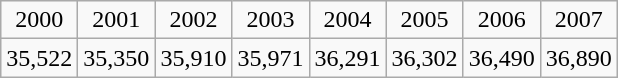<table class="wikitable" style="text-align:center">
<tr>
<td>2000</td>
<td>2001</td>
<td>2002</td>
<td>2003</td>
<td>2004</td>
<td>2005</td>
<td>2006</td>
<td>2007</td>
</tr>
<tr>
<td>35,522</td>
<td>35,350</td>
<td>35,910</td>
<td>35,971</td>
<td>36,291</td>
<td>36,302</td>
<td>36,490</td>
<td>36,890</td>
</tr>
</table>
